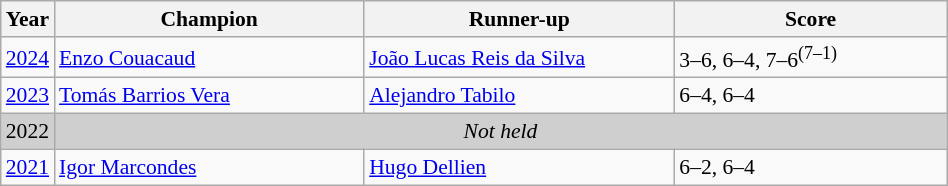<table class="wikitable" style="font-size:90%">
<tr>
<th>Year</th>
<th width="200">Champion</th>
<th width="200">Runner-up</th>
<th width="175">Score</th>
</tr>
<tr>
<td><a href='#'>2024</a></td>
<td> <a href='#'>Enzo Couacaud</a></td>
<td> <a href='#'>João Lucas Reis da Silva</a></td>
<td>3–6, 6–4, 7–6<sup>(7–1)</sup></td>
</tr>
<tr>
<td><a href='#'>2023</a></td>
<td> <a href='#'>Tomás Barrios Vera</a></td>
<td> <a href='#'>Alejandro Tabilo</a></td>
<td>6–4, 6–4</td>
</tr>
<tr>
<td style="background:#cfcfcf">2022</td>
<td colspan=3 align=center style="background:#cfcfcf"><em>Not held</em></td>
</tr>
<tr>
<td><a href='#'>2021</a></td>
<td> <a href='#'>Igor Marcondes</a></td>
<td> <a href='#'>Hugo Dellien</a></td>
<td>6–2, 6–4</td>
</tr>
</table>
